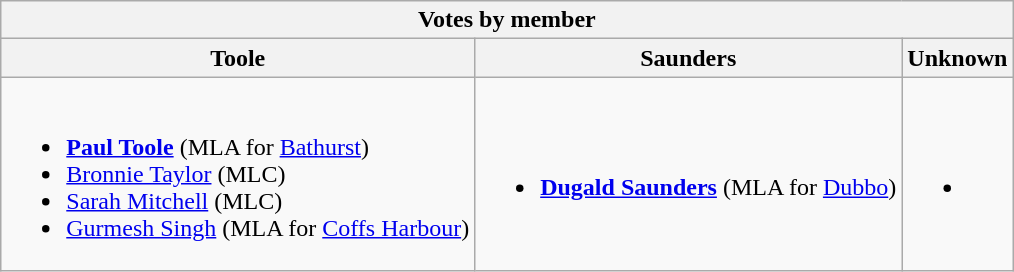<table class="wikitable">
<tr>
<th colspan="3">Votes by member</th>
</tr>
<tr>
<th>Toole</th>
<th>Saunders</th>
<th>Unknown</th>
</tr>
<tr>
<td><br><ul><li><strong><a href='#'>Paul Toole</a></strong> (MLA for <a href='#'>Bathurst</a>)</li><li><a href='#'>Bronnie Taylor</a> (MLC)</li><li><a href='#'>Sarah Mitchell</a> (MLC)</li><li><a href='#'>Gurmesh Singh</a> (MLA for <a href='#'>Coffs Harbour</a>)</li></ul></td>
<td><br><ul><li><strong><a href='#'>Dugald Saunders</a></strong> (MLA for <a href='#'>Dubbo</a>)</li></ul></td>
<td><br><ul><li></li></ul></td>
</tr>
</table>
